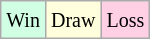<table class="wikitable">
<tr>
<td style="background-color: #d0ffe3;"><small>Win</small></td>
<td style="background-color: #ffffdd;"><small>Draw</small></td>
<td style="background-color: #ffd0e3;"><small>Loss</small></td>
</tr>
</table>
